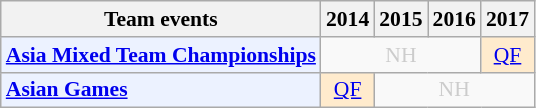<table class="wikitable" style="font-size: 90%; text-align:center">
<tr>
<th>Team events</th>
<th>2014</th>
<th>2015</th>
<th>2016</th>
<th>2017</th>
</tr>
<tr>
<td bgcolor="#ECF2FF"; align="left"><strong><a href='#'>Asia Mixed Team Championships</a></strong></td>
<td colspan="3" style=color:#ccc>NH</td>
<td bgcolor=FFEBCD><a href='#'>QF</a></td>
</tr>
<tr>
<td bgcolor="#ECF2FF"; align="left"><strong><a href='#'>Asian Games</a></strong></td>
<td bgcolor=FFEBCD><a href='#'>QF</a></td>
<td colspan="3" style=color:#ccc>NH</td>
</tr>
</table>
